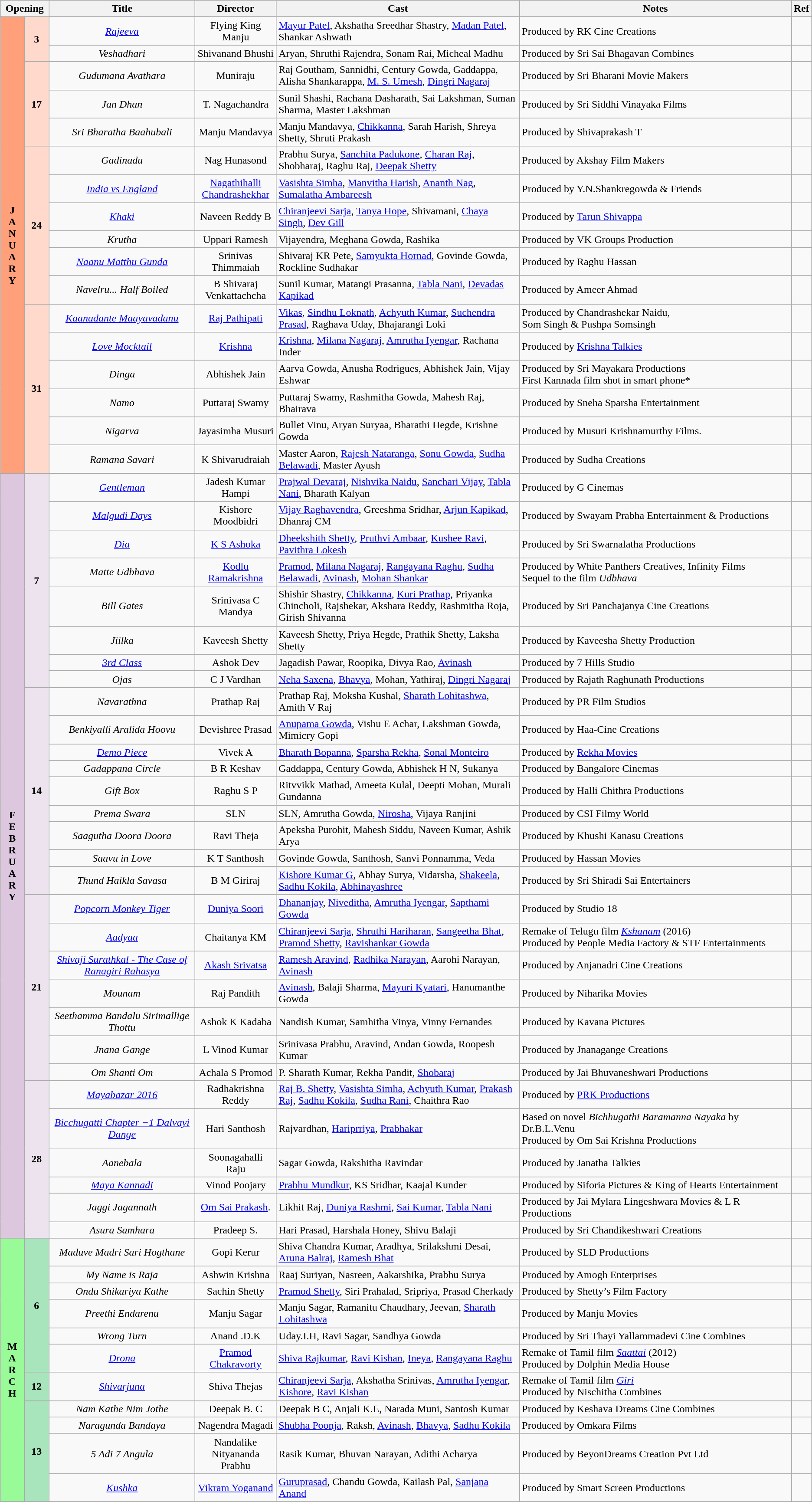<table class="wikitable sortable">
<tr style="background:#b0e0e6; text-align:center;">
<th colspan="2" style="width:6%;"><strong>Opening</strong></th>
<th style="width:18%;"><strong>Title</strong></th>
<th style="width:10%;"><strong>Director</strong></th>
<th style="width:30%;"><strong>Cast</strong></th>
<th>Notes</th>
<th>Ref</th>
</tr>
<tr January!>
<td rowspan="17"   style="text-align:center;background:#ffa07a;textcolor:#000;"><strong>J<br>A<br>N<br>U<br>A<br>R<br>Y</strong></td>
<td rowspan="2" style="text-align:center;background:#ffdacc;"><strong>3</strong></td>
<td align="center"><em><a href='#'>Rajeeva</a></em></td>
<td align="center">Flying King Manju</td>
<td><a href='#'>Mayur Patel</a>, Akshatha Sreedhar Shastry, <a href='#'>Madan Patel</a>, Shankar Ashwath</td>
<td>Produced by RK Cine Creations</td>
<td align="center"></td>
</tr>
<tr>
<td align="center"><em>Veshadhari</em></td>
<td align="center">Shivanand Bhushi</td>
<td>Aryan, Shruthi Rajendra, Sonam Rai, Micheal Madhu</td>
<td>Produced by Sri Sai Bhagavan Combines</td>
<td align="center"></td>
</tr>
<tr>
<td rowspan="3" style="text-align:center;  background:#ffdacc; textcolor:#000;"><strong>17</strong></td>
<td align="center"><em>Gudumana Avathara</em></td>
<td align="center">Muniraju</td>
<td>Raj Goutham, Sannidhi, Century Gowda, Gaddappa, Alisha Shankarappa, <a href='#'>M. S. Umesh</a>, <a href='#'>Dingri Nagaraj</a></td>
<td>Produced by Sri Bharani Movie Makers</td>
<td align="center"></td>
</tr>
<tr>
<td align="center"><em>Jan Dhan</em></td>
<td align="center">T. Nagachandra</td>
<td>Sunil Shashi, Rachana Dasharath, Sai Lakshman, Suman Sharma, Master Lakshman</td>
<td>Produced by Sri Siddhi Vinayaka Films</td>
<td align="center"></td>
</tr>
<tr>
<td align="center"><em>Sri Bharatha Baahubali</em></td>
<td align="center">Manju Mandavya</td>
<td>Manju Mandavya, <a href='#'>Chikkanna</a>, Sarah Harish, Shreya Shetty, Shruti Prakash</td>
<td>Produced by Shivaprakash T</td>
<td align="center"></td>
</tr>
<tr>
<td rowspan="6" style="text-align:center;  background:#ffdacc; textcolor:#000;"><strong>24</strong></td>
<td align="center"><em>Gadinadu</em></td>
<td align="center">Nag Hunasond</td>
<td>Prabhu Surya, <a href='#'>Sanchita Padukone</a>, <a href='#'>Charan Raj</a>, Shobharaj, Raghu Raj, <a href='#'>Deepak Shetty</a></td>
<td>Produced by Akshay Film Makers</td>
<td align="center"></td>
</tr>
<tr>
<td align="center"><em><a href='#'>India vs England</a></em></td>
<td align="center"><a href='#'>Nagathihalli Chandrashekhar</a></td>
<td><a href='#'>Vasishta Simha</a>, <a href='#'>Manvitha Harish</a>, <a href='#'>Ananth Nag</a>, <a href='#'>Sumalatha Ambareesh</a></td>
<td>Produced by Y.N.Shankregowda & Friends</td>
<td align="center"></td>
</tr>
<tr>
<td align="center"><em><a href='#'>Khaki</a></em></td>
<td align="center">Naveen Reddy B</td>
<td><a href='#'>Chiranjeevi Sarja</a>, <a href='#'>Tanya Hope</a>, Shivamani, <a href='#'>Chaya Singh</a>, <a href='#'>Dev Gill</a></td>
<td>Produced by <a href='#'>Tarun Shivappa</a></td>
<td align="center"></td>
</tr>
<tr>
<td align="center"><em>Krutha</em></td>
<td align="center">Uppari Ramesh</td>
<td>Vijayendra, Meghana Gowda, Rashika</td>
<td>Produced by VK Groups Production</td>
<td align="center"></td>
</tr>
<tr>
<td align="center"><em><a href='#'>Naanu Matthu Gunda</a></em></td>
<td align="center">Srinivas Thimmaiah</td>
<td>Shivaraj KR Pete, <a href='#'>Samyukta Hornad</a>, Govinde Gowda, Rockline Sudhakar</td>
<td>Produced by Raghu Hassan</td>
<td align="center"></td>
</tr>
<tr>
<td align="center"><em>Navelru... Half Boiled</em></td>
<td align="center">B Shivaraj Venkattachcha</td>
<td>Sunil Kumar, Matangi Prasanna, <a href='#'>Tabla Nani</a>, <a href='#'>Devadas Kapikad</a></td>
<td>Produced by Ameer Ahmad</td>
<td align="center"></td>
</tr>
<tr>
<td rowspan="6" style="text-align:center;  background:#ffdacc; textcolor:#000;"><strong>31</strong></td>
<td align="center"><em><a href='#'>Kaanadante Maayavadanu</a></em></td>
<td align="center"><a href='#'>Raj Pathipati</a></td>
<td><a href='#'>Vikas</a>, <a href='#'>Sindhu Loknath</a>, <a href='#'>Achyuth Kumar</a>, <a href='#'>Suchendra Prasad</a>, Raghava Uday, Bhajarangi Loki</td>
<td>Produced by Chandrashekar Naidu,<br>Som Singh & Pushpa Somsingh</td>
<td align="center"></td>
</tr>
<tr>
<td align="center"><em><a href='#'>Love Mocktail</a></em></td>
<td align="center"><a href='#'>Krishna</a></td>
<td><a href='#'>Krishna</a>, <a href='#'>Milana Nagaraj</a>, <a href='#'>Amrutha Iyengar</a>, Rachana Inder</td>
<td>Produced by <a href='#'>Krishna Talkies</a></td>
<td align="center"></td>
</tr>
<tr>
<td align="center"><em>Dinga</em></td>
<td align="center">Abhishek Jain</td>
<td>Aarva Gowda, Anusha Rodrigues, Abhishek Jain, Vijay Eshwar</td>
<td>Produced by Sri Mayakara Productions <br> First Kannada film shot in smart phone*</td>
<td align="center"></td>
</tr>
<tr>
<td align="center"><em>Namo</em></td>
<td align="center">Puttaraj Swamy</td>
<td>Puttaraj Swamy, Rashmitha Gowda, Mahesh Raj, Bhairava</td>
<td>Produced by Sneha Sparsha Entertainment</td>
<td align="center"></td>
</tr>
<tr>
<td align="center"><em>Nigarva</em></td>
<td align="center">Jayasimha Musuri</td>
<td>Bullet Vinu, Aryan Suryaa, Bharathi Hegde, Krishne Gowda</td>
<td>Produced by Musuri Krishnamurthy Films.</td>
<td align="center"></td>
</tr>
<tr>
<td align="center"><em>Ramana Savari</em></td>
<td align="center">K Shivarudraiah</td>
<td>Master Aaron, <a href='#'>Rajesh Nataranga</a>, <a href='#'>Sonu Gowda</a>, <a href='#'>Sudha Belawadi</a>, Master Ayush</td>
<td>Produced by Sudha Creations</td>
<td align="center"></td>
</tr>
<tr>
</tr>
<tr February!>
<td rowspan="30" style="text-align:center; background:#dcc7df; textcolor:#000;"><strong>F<br>E<br>B<br>R<br>U<br>A<br>R<br>Y</strong></td>
<td rowspan="8"  style="text-align:center; background:#ede3ef;"><strong>7</strong></td>
<td align="center"><em><a href='#'>Gentleman</a></em></td>
<td align="center">Jadesh Kumar Hampi</td>
<td><a href='#'>Prajwal Devaraj</a>, <a href='#'>Nishvika Naidu</a>, <a href='#'>Sanchari Vijay</a>, <a href='#'>Tabla Nani</a>, Bharath Kalyan</td>
<td>Produced by G Cinemas</td>
<td align="center"></td>
</tr>
<tr>
<td align="center"><em><a href='#'>Malgudi Days</a></em></td>
<td align="center">Kishore Moodbidri</td>
<td><a href='#'>Vijay Raghavendra</a>, Greeshma Sridhar, <a href='#'>Arjun Kapikad</a>, Dhanraj CM</td>
<td>Produced by Swayam Prabha Entertainment & Productions</td>
<td align="center"></td>
</tr>
<tr>
<td align="center"><em><a href='#'>Dia</a></em></td>
<td align="center"><a href='#'>K S Ashoka</a></td>
<td><a href='#'>Dheekshith Shetty</a>, <a href='#'>Pruthvi Ambaar</a>, <a href='#'>Kushee Ravi</a>, <a href='#'>Pavithra Lokesh</a></td>
<td>Produced by Sri Swarnalatha Productions</td>
<td align="center"></td>
</tr>
<tr>
<td align="center"><em>Matte Udbhava</em></td>
<td align="center"><a href='#'>Kodlu Ramakrishna</a></td>
<td><a href='#'>Pramod</a>, <a href='#'>Milana Nagaraj</a>, <a href='#'>Rangayana Raghu</a>, <a href='#'>Sudha Belawadi</a>, <a href='#'>Avinash</a>, <a href='#'>Mohan Shankar</a></td>
<td>Produced by White Panthers Creatives, Infinity Films <br> Sequel to the film <em>Udbhava</em></td>
<td align="center"></td>
</tr>
<tr>
<td align="center"><em>Bill Gates</em></td>
<td align="center">Srinivasa C Mandya</td>
<td>Shishir Shastry, <a href='#'>Chikkanna</a>, <a href='#'>Kuri Prathap</a>, Priyanka Chincholi, Rajshekar, Akshara Reddy, Rashmitha Roja, Girish Shivanna</td>
<td>Produced by Sri Panchajanya Cine Creations</td>
<td align="center"></td>
</tr>
<tr>
<td align="center"><em>Jiilka</em></td>
<td align="center">Kaveesh Shetty</td>
<td>Kaveesh Shetty, Priya Hegde, Prathik Shetty, Laksha Shetty</td>
<td>Produced by Kaveesha Shetty Production</td>
<td align="center"></td>
</tr>
<tr>
<td align="center"><em><a href='#'>3rd Class</a></em></td>
<td align="center">Ashok Dev</td>
<td>Jagadish Pawar, Roopika, Divya Rao, <a href='#'>Avinash</a></td>
<td>Produced by 7 Hills Studio</td>
<td align="center"></td>
</tr>
<tr>
<td align="center"><em>Ojas</em></td>
<td align="center">C J Vardhan</td>
<td><a href='#'>Neha Saxena</a>, <a href='#'>Bhavya</a>, Mohan, Yathiraj, <a href='#'>Dingri Nagaraj</a></td>
<td>Produced by Rajath Raghunath Productions</td>
<td align="center"></td>
</tr>
<tr>
<td rowspan="9"  style="text-align:center; background:#ede3ef;"><strong>14</strong></td>
<td align="center"><em>Navarathna</em></td>
<td align="center">Prathap Raj</td>
<td>Prathap Raj, Moksha Kushal, <a href='#'>Sharath Lohitashwa</a>, Amith V Raj</td>
<td>Produced by PR Film Studios</td>
<td align="center"></td>
</tr>
<tr>
<td align="center"><em>Benkiyalli Aralida Hoovu</em></td>
<td align="center">Devishree Prasad</td>
<td><a href='#'>Anupama Gowda</a>, Vishu E Achar, Lakshman Gowda, Mimicry Gopi</td>
<td>Produced by Haa-Cine Creations</td>
<td align="center"></td>
</tr>
<tr>
<td align="center"><em><a href='#'>Demo Piece</a></em></td>
<td align="center">Vivek A</td>
<td><a href='#'>Bharath Bopanna</a>, <a href='#'>Sparsha Rekha</a>, <a href='#'>Sonal Monteiro</a></td>
<td>Produced by <a href='#'>Rekha Movies</a></td>
<td align="center"></td>
</tr>
<tr>
<td align="center"><em>Gadappana Circle</em></td>
<td align="center">B R Keshav</td>
<td>Gaddappa, Century Gowda, Abhishek H N, Sukanya</td>
<td>Produced by Bangalore Cinemas</td>
<td align="center"></td>
</tr>
<tr>
<td align="center"><em>Gift Box</em></td>
<td align="center">Raghu S P</td>
<td>Ritvvikk Mathad, Ameeta Kulal, Deepti Mohan, Murali Gundanna</td>
<td>Produced by Halli Chithra Productions</td>
<td align="center"></td>
</tr>
<tr>
<td align="center"><em>Prema Swara</em></td>
<td align="center">SLN</td>
<td>SLN, Amrutha Gowda, <a href='#'>Nirosha</a>, Vijaya Ranjini</td>
<td>Produced by CSI Filmy World</td>
<td align="center"></td>
</tr>
<tr>
<td align="center"><em>Saagutha Doora Doora</em></td>
<td align="center">Ravi Theja</td>
<td>Apeksha Purohit, Mahesh Siddu, Naveen Kumar, Ashik Arya</td>
<td>Produced by Khushi Kanasu Creations</td>
<td align="center"></td>
</tr>
<tr>
<td align="center"><em>Saavu in Love</em></td>
<td align="center">K T Santhosh</td>
<td>Govinde Gowda, Santhosh, Sanvi Ponnamma, Veda</td>
<td>Produced by Hassan Movies</td>
<td align="center"></td>
</tr>
<tr>
<td align="center"><em>Thund Haikla Savasa</em></td>
<td align="center">B M Giriraj</td>
<td><a href='#'>Kishore Kumar G</a>, Abhay Surya, Vidarsha, <a href='#'>Shakeela</a>, <a href='#'>Sadhu Kokila</a>, <a href='#'>Abhinayashree</a></td>
<td>Produced by Sri Shiradi Sai Entertainers</td>
<td align="center"></td>
</tr>
<tr>
<td rowspan="7"  style="text-align:center; background:#ede3ef;"><strong>21</strong></td>
<td align="center"><em><a href='#'>Popcorn Monkey Tiger</a></em></td>
<td align="center"><a href='#'>Duniya Soori</a></td>
<td><a href='#'>Dhananjay</a>, <a href='#'>Niveditha</a>, <a href='#'>Amrutha Iyengar</a>, <a href='#'>Sapthami Gowda</a></td>
<td>Produced by Studio 18</td>
<td align="center"></td>
</tr>
<tr>
<td align="center"><em><a href='#'>Aadyaa</a></em></td>
<td align="center">Chaitanya KM</td>
<td><a href='#'>Chiranjeevi Sarja</a>, <a href='#'>Shruthi Hariharan</a>, <a href='#'>Sangeetha Bhat</a>, <a href='#'>Pramod Shetty</a>, <a href='#'>Ravishankar Gowda</a></td>
<td>Remake of Telugu film <em><a href='#'>Kshanam</a></em> (2016) <br> Produced by People Media Factory & STF Entertainments</td>
<td align="center"></td>
</tr>
<tr>
<td align="center"><em><a href='#'>Shivaji Surathkal - The Case of Ranagiri Rahasya</a> </em></td>
<td align="center"><a href='#'>Akash Srivatsa</a></td>
<td><a href='#'>Ramesh Aravind</a>, <a href='#'>Radhika Narayan</a>, Aarohi Narayan, <a href='#'>Avinash</a></td>
<td>Produced by Anjanadri Cine Creations</td>
<td align="center"></td>
</tr>
<tr>
<td align="center"><em>Mounam</em></td>
<td align="center">Raj Pandith</td>
<td><a href='#'>Avinash</a>, Balaji Sharma, <a href='#'>Mayuri Kyatari</a>, Hanumanthe Gowda</td>
<td>Produced by Niharika Movies</td>
<td align="center"></td>
</tr>
<tr>
<td align="center"><em>Seethamma Bandalu Sirimallige Thottu</em></td>
<td align="center">Ashok K Kadaba</td>
<td>Nandish Kumar, Samhitha Vinya, Vinny Fernandes</td>
<td>Produced by Kavana Pictures</td>
<td align="center"></td>
</tr>
<tr>
<td align="center"><em>Jnana Gange</em></td>
<td align="center">L Vinod Kumar</td>
<td>Srinivasa Prabhu, Aravind, Andan Gowda, Roopesh Kumar</td>
<td>Produced by Jnanagange Creations</td>
<td align="center"></td>
</tr>
<tr>
<td align="center"><em>Om Shanti Om</em></td>
<td align="center">Achala S Promod</td>
<td>P. Sharath Kumar, Rekha Pandit, <a href='#'>Shobaraj</a></td>
<td>Produced by Jai Bhuvaneshwari Productions</td>
<td align="center"></td>
</tr>
<tr>
<td rowspan="6" style="text-align:center; background:#ede3ef;"><strong>28</strong></td>
<td align="center"><em><a href='#'>Mayabazar 2016</a></em></td>
<td align="center">Radhakrishna Reddy</td>
<td><a href='#'>Raj B. Shetty</a>, <a href='#'>Vasishta Simha</a>, <a href='#'>Achyuth Kumar</a>, <a href='#'>Prakash Raj</a>, <a href='#'>Sadhu Kokila</a>, <a href='#'>Sudha Rani</a>, Chaithra Rao</td>
<td>Produced by <a href='#'>PRK Productions</a></td>
<td align="center"></td>
</tr>
<tr>
<td align="center"><em><a href='#'>Bicchugatti Chapter −1 Dalvayi Dange</a></em></td>
<td align="center">Hari Santhosh</td>
<td>Rajvardhan, <a href='#'>Hariprriya</a>, <a href='#'>Prabhakar</a></td>
<td>Based on novel <em>Bichhugathi Baramanna Nayaka</em> by Dr.B.L.Venu <br> Produced by Om Sai Krishna Productions</td>
<td align="center"></td>
</tr>
<tr>
<td align="center"><em>Aanebala</em></td>
<td align="center">Soonagahalli Raju</td>
<td>Sagar Gowda, Rakshitha Ravindar</td>
<td>Produced by Janatha Talkies</td>
<td align="center"></td>
</tr>
<tr>
<td align="center"><em><a href='#'>Maya Kannadi</a></em></td>
<td align="center">Vinod Poojary</td>
<td><a href='#'>Prabhu Mundkur</a>, KS Sridhar, Kaajal Kunder</td>
<td>Produced by Siforia Pictures & King of Hearts Entertainment</td>
<td align="center"></td>
</tr>
<tr>
<td align="center"><em>Jaggi Jagannath</em></td>
<td align="center"><a href='#'>Om Sai Prakash</a>.</td>
<td>Likhit Raj, <a href='#'>Duniya Rashmi</a>, <a href='#'>Sai Kumar</a>, <a href='#'>Tabla Nani</a></td>
<td>Produced by Jai Mylara Lingeshwara Movies & L R Productions</td>
<td align="center"></td>
</tr>
<tr>
<td align="center"><em>Asura Samhara</em></td>
<td align="center">Pradeep S.</td>
<td>Hari Prasad, Harshala Honey, Shivu Balaji</td>
<td>Produced by Sri Chandikeshwari Creations</td>
<td align="center"></td>
</tr>
<tr>
</tr>
<tr MARCH!>
<td rowspan="11"   style="text-align:center; background:#98fb98; textcolor:#000;"><strong>M<br>A<br>R<br>C<br>H</strong></td>
<td rowspan="6" style="text-align:center; background:#a8e4bc;"><strong>6</strong></td>
<td align="center"><em>Maduve Madri Sari Hogthane</em></td>
<td align="center">Gopi Kerur</td>
<td>Shiva Chandra Kumar, Aradhya, Srilakshmi Desai, <a href='#'>Aruna Balraj</a>, <a href='#'>Ramesh Bhat</a></td>
<td>Produced by SLD Productions</td>
<td align="center"></td>
</tr>
<tr>
<td align="center"><em>My Name is Raja</em></td>
<td align="center">Ashwin Krishna</td>
<td>Raaj Suriyan, Nasreen, Aakarshika, Prabhu Surya</td>
<td>Produced by Amogh Enterprises</td>
<td align="center"></td>
</tr>
<tr>
<td align="center"><em>Ondu Shikariya Kathe</em></td>
<td align="center">Sachin Shetty</td>
<td><a href='#'>Pramod Shetty</a>, Siri Prahalad, Sripriya, Prasad Cherkady</td>
<td>Produced by Shetty’s Film Factory</td>
<td align="center"></td>
</tr>
<tr>
<td align="center"><em>Preethi Endarenu</em></td>
<td align="center">Manju Sagar</td>
<td>Manju Sagar, Ramanitu Chaudhary, Jeevan, <a href='#'>Sharath Lohitashwa</a></td>
<td>Produced by Manju Movies</td>
<td align="center"></td>
</tr>
<tr>
<td align="center"><em>Wrong Turn</em></td>
<td align="center">Anand .D.K</td>
<td>Uday.I.H, Ravi Sagar, Sandhya Gowda</td>
<td>Produced by Sri Thayi Yallammadevi Cine Combines</td>
<td align="center"></td>
</tr>
<tr>
<td align="center"><em><a href='#'>Drona</a></em></td>
<td align="center"><a href='#'>Pramod Chakravorty</a></td>
<td><a href='#'>Shiva Rajkumar</a>, <a href='#'>Ravi Kishan</a>, <a href='#'>Ineya</a>, <a href='#'>Rangayana Raghu</a></td>
<td>Remake of Tamil film <em><a href='#'>Saattai</a></em> (2012)<br> Produced by Dolphin Media House</td>
<td align="center"></td>
</tr>
<tr>
<td rowspan="1" style="text-align:center; background:#a8e4bc;"><strong>12</strong></td>
<td align="center"><em><a href='#'>Shivarjuna</a></em></td>
<td align="center">Shiva Thejas</td>
<td><a href='#'>Chiranjeevi Sarja</a>, Akshatha Srinivas, <a href='#'>Amrutha Iyengar</a>, <a href='#'>Kishore</a>, <a href='#'>Ravi Kishan</a></td>
<td>Remake of Tamil film <em><a href='#'>Giri</a></em> <br> Produced by Nischitha Combines</td>
<td align="center"></td>
</tr>
<tr>
<td rowspan="4" style="text-align:center; background:#a8e4bc;"><strong>13</strong></td>
<td align="center"><em>Nam Kathe Nim Jothe</em></td>
<td align="center">Deepak B. C</td>
<td>Deepak B C, Anjali K.E, Narada Muni, Santosh Kumar</td>
<td>Produced by Keshava Dreams Cine Combines</td>
<td align="center"></td>
</tr>
<tr>
<td align="center"><em>Naragunda Bandaya</em></td>
<td align="center">Nagendra Magadi</td>
<td><a href='#'>Shubha Poonja</a>, Raksh, <a href='#'>Avinash</a>, <a href='#'>Bhavya</a>, <a href='#'>Sadhu Kokila</a></td>
<td>Produced by Omkara Films</td>
<td align="center"></td>
</tr>
<tr>
<td align="center"><em>5 Adi 7 Angula</em></td>
<td align="center">Nandalike Nityananda Prabhu</td>
<td>Rasik Kumar, Bhuvan Narayan, Adithi Acharya</td>
<td>Produced by BeyonDreams Creation Pvt Ltd</td>
<td align="center"></td>
</tr>
<tr>
<td align="center"><em><a href='#'>Kushka</a></em></td>
<td align="center"><a href='#'>Vikram Yoganand</a></td>
<td><a href='#'>Guruprasad</a>, Chandu Gowda, Kailash Pal, <a href='#'>Sanjana Anand</a></td>
<td>Produced by Smart Screen Productions</td>
<td align="center"></td>
</tr>
<tr>
</tr>
</table>
